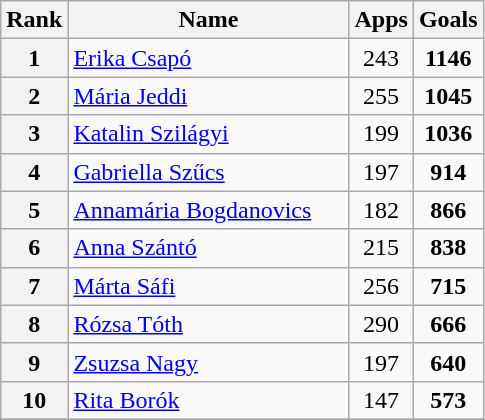<table class="wikitable" style="text-align: center;">
<tr>
<th>Rank</th>
<th class="unsortable">Name</th>
<th>Apps</th>
<th>Goals</th>
</tr>
<tr>
<th rowspan="1">1</th>
<td style="text-align: left;" width="180"> <a href='#'>Erika Csapó</a></td>
<td>243</td>
<td><strong>1146</strong></td>
</tr>
<tr>
<th rowspan="1">2</th>
<td style="text-align: left;"> <a href='#'>Mária Jeddi</a></td>
<td>255</td>
<td><strong>1045</strong></td>
</tr>
<tr>
<th rowspan="1">3</th>
<td style="text-align: left;"> <a href='#'>Katalin Szilágyi</a></td>
<td>199</td>
<td><strong>1036</strong></td>
</tr>
<tr>
<th rowspan="1">4</th>
<td style="text-align: left;"> <a href='#'>Gabriella Szűcs</a></td>
<td>197</td>
<td><strong>914</strong></td>
</tr>
<tr>
<th rowspan="1">5</th>
<td style="text-align: left;"> <a href='#'>Annamária Bogdanovics</a></td>
<td>182</td>
<td><strong>866</strong></td>
</tr>
<tr>
<th rowspan="1">6</th>
<td style="text-align: left;"> <a href='#'>Anna Szántó</a></td>
<td>215</td>
<td><strong>838</strong></td>
</tr>
<tr>
<th rowspan="1">7</th>
<td style="text-align: left;"> <a href='#'>Márta Sáfi</a></td>
<td>256</td>
<td><strong>715</strong></td>
</tr>
<tr>
<th rowspan="1">8</th>
<td style="text-align: left;"> <a href='#'>Rózsa Tóth</a></td>
<td>290</td>
<td><strong>666</strong></td>
</tr>
<tr>
<th rowspan="1">9</th>
<td style="text-align: left;"> <a href='#'>Zsuzsa Nagy</a></td>
<td>197</td>
<td><strong>640</strong></td>
</tr>
<tr>
<th rowspan="1">10</th>
<td style="text-align: left;"> <a href='#'>Rita Borók</a></td>
<td>147</td>
<td><strong>573</strong></td>
</tr>
<tr>
</tr>
</table>
